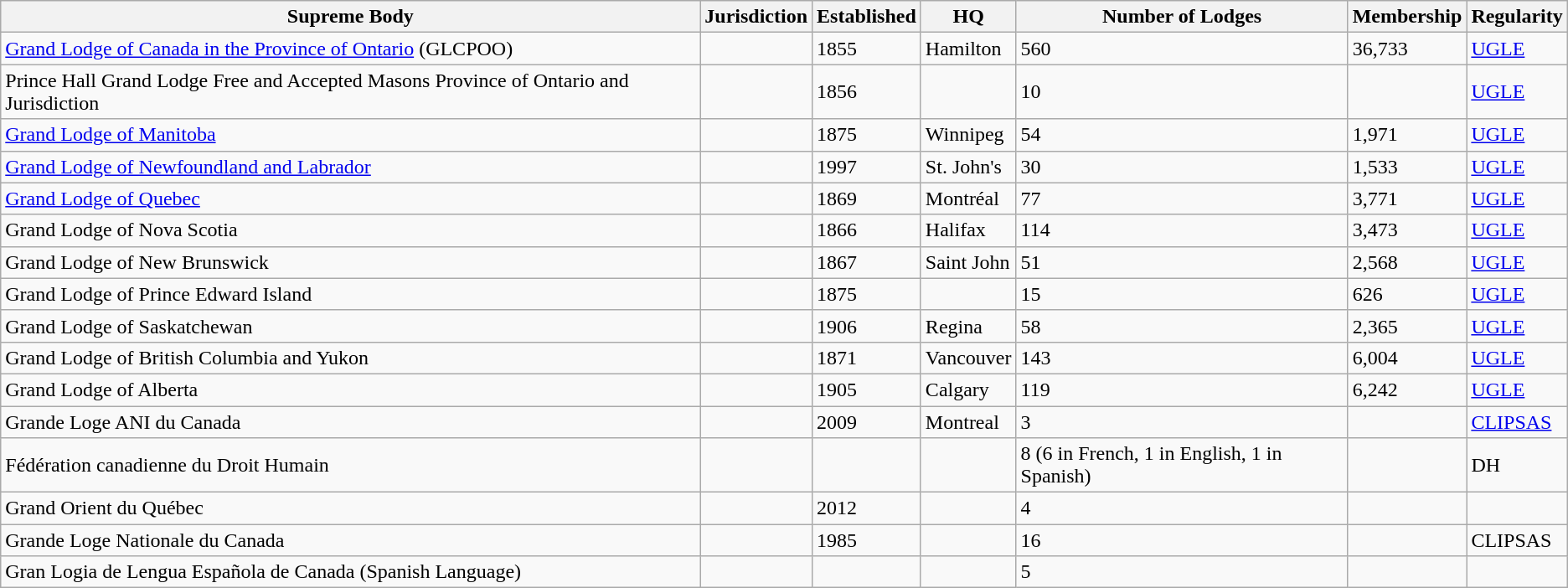<table class="wikitable sortable">
<tr>
<th>Supreme Body</th>
<th>Jurisdiction</th>
<th>Established</th>
<th>HQ</th>
<th data-sort-type="number">Number of Lodges</th>
<th data-sort-type="number">Membership</th>
<th>Regularity</th>
</tr>
<tr>
<td><a href='#'>Grand Lodge of Canada in the Province of Ontario</a> (GLCPOO)</td>
<td></td>
<td>1855</td>
<td>Hamilton</td>
<td>560</td>
<td>36,733</td>
<td><a href='#'>UGLE</a></td>
</tr>
<tr>
<td>Prince Hall Grand Lodge Free and Accepted Masons Province of Ontario and Jurisdiction</td>
<td><br></td>
<td>1856</td>
<td></td>
<td>10</td>
<td></td>
<td><a href='#'>UGLE</a></td>
</tr>
<tr>
<td><a href='#'>Grand Lodge of Manitoba</a></td>
<td></td>
<td>1875</td>
<td>Winnipeg</td>
<td>54</td>
<td>1,971</td>
<td><a href='#'>UGLE</a></td>
</tr>
<tr>
<td><a href='#'>Grand Lodge of Newfoundland and Labrador</a></td>
<td></td>
<td>1997</td>
<td>St. John's</td>
<td>30</td>
<td>1,533</td>
<td><a href='#'>UGLE</a></td>
</tr>
<tr>
<td><a href='#'>Grand Lodge of Quebec</a></td>
<td></td>
<td>1869</td>
<td>Montréal</td>
<td>77</td>
<td>3,771</td>
<td><a href='#'>UGLE</a></td>
</tr>
<tr>
<td>Grand Lodge of Nova Scotia</td>
<td></td>
<td>1866</td>
<td>Halifax</td>
<td>114</td>
<td>3,473</td>
<td><a href='#'>UGLE</a></td>
</tr>
<tr>
<td>Grand Lodge of New Brunswick</td>
<td></td>
<td>1867</td>
<td>Saint John</td>
<td>51</td>
<td>2,568</td>
<td><a href='#'>UGLE</a></td>
</tr>
<tr>
<td>Grand Lodge of Prince Edward Island</td>
<td></td>
<td>1875</td>
<td></td>
<td>15</td>
<td>626</td>
<td><a href='#'>UGLE</a></td>
</tr>
<tr>
<td>Grand Lodge of Saskatchewan</td>
<td></td>
<td>1906</td>
<td>Regina</td>
<td>58</td>
<td>2,365</td>
<td><a href='#'>UGLE</a></td>
</tr>
<tr>
<td>Grand Lodge of British Columbia and Yukon</td>
<td><br></td>
<td>1871</td>
<td>Vancouver</td>
<td>143</td>
<td>6,004</td>
<td><a href='#'>UGLE</a></td>
</tr>
<tr>
<td>Grand Lodge of Alberta</td>
<td></td>
<td>1905</td>
<td>Calgary</td>
<td>119</td>
<td>6,242</td>
<td><a href='#'>UGLE</a></td>
</tr>
<tr>
<td>Grande Loge ANI du Canada</td>
<td></td>
<td>2009</td>
<td>Montreal</td>
<td>3</td>
<td></td>
<td><a href='#'>CLIPSAS</a></td>
</tr>
<tr>
<td>Fédération canadienne du Droit Humain</td>
<td></td>
<td></td>
<td></td>
<td>8 (6 in French, 1 in English, 1 in Spanish)</td>
<td></td>
<td>DH</td>
</tr>
<tr>
<td>Grand Orient du Québec</td>
<td></td>
<td>2012</td>
<td></td>
<td>4</td>
<td></td>
<td></td>
</tr>
<tr>
<td>Grande Loge Nationale du Canada</td>
<td></td>
<td>1985</td>
<td></td>
<td>16</td>
<td></td>
<td>CLIPSAS</td>
</tr>
<tr>
<td>Gran Logia de Lengua Española de Canada (Spanish Language)</td>
<td></td>
<td></td>
<td></td>
<td>5</td>
<td></td>
<td></td>
</tr>
</table>
